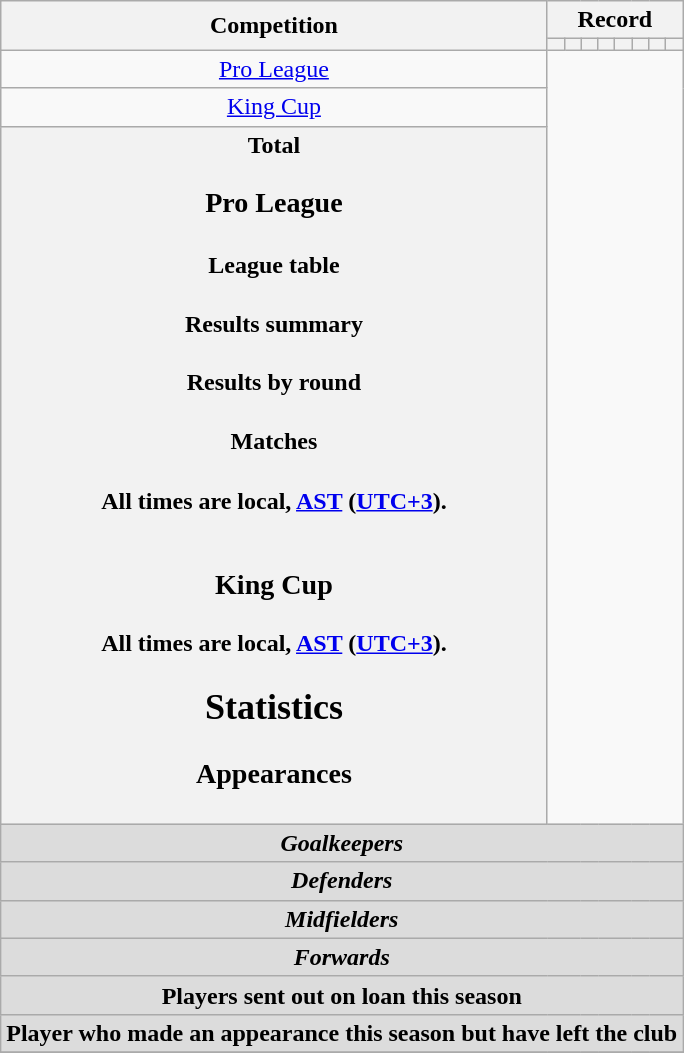<table class="wikitable" style="text-align: center">
<tr>
<th rowspan=2>Competition</th>
<th colspan=8>Record</th>
</tr>
<tr>
<th></th>
<th></th>
<th></th>
<th></th>
<th></th>
<th></th>
<th></th>
<th></th>
</tr>
<tr>
<td><a href='#'>Pro League</a><br></td>
</tr>
<tr>
<td><a href='#'>King Cup</a><br></td>
</tr>
<tr>
<th>Total<br>
<h3>Pro League</h3><h4>League table</h4><h4>Results summary</h4>
<h4>Results by round</h4><h4>Matches</h4>All times are local, <a href='#'>AST</a> (<a href='#'>UTC+3</a>).<br>


<br>





























<h3>King Cup</h3>
All times are local, <a href='#'>AST</a> (<a href='#'>UTC+3</a>).<br>

<h2>Statistics</h2><h3>Appearances</h3></th>
</tr>
<tr>
<th colspan=10 style=background:#dcdcdc; text-align:center><em>Goalkeepers</em><br>


</th>
</tr>
<tr>
<th colspan=10 style=background:#dcdcdc; text-align:center><em>Defenders</em><br>





</th>
</tr>
<tr>
<th colspan=10 style=background:#dcdcdc; text-align:center><em>Midfielders</em><br>














</th>
</tr>
<tr>
<th colspan=10 style=background:#dcdcdc; text-align:center><em>Forwards</em><br>
</th>
</tr>
<tr>
<th colspan=14 style=background:#dcdcdc; text-align:center>Players sent out on loan this season<br>


</th>
</tr>
<tr>
<th colspan=18 style=background:#dcdcdc; text-align:center>Player who made an appearance this season but have left the club<br>












</th>
</tr>
<tr>
</tr>
</table>
